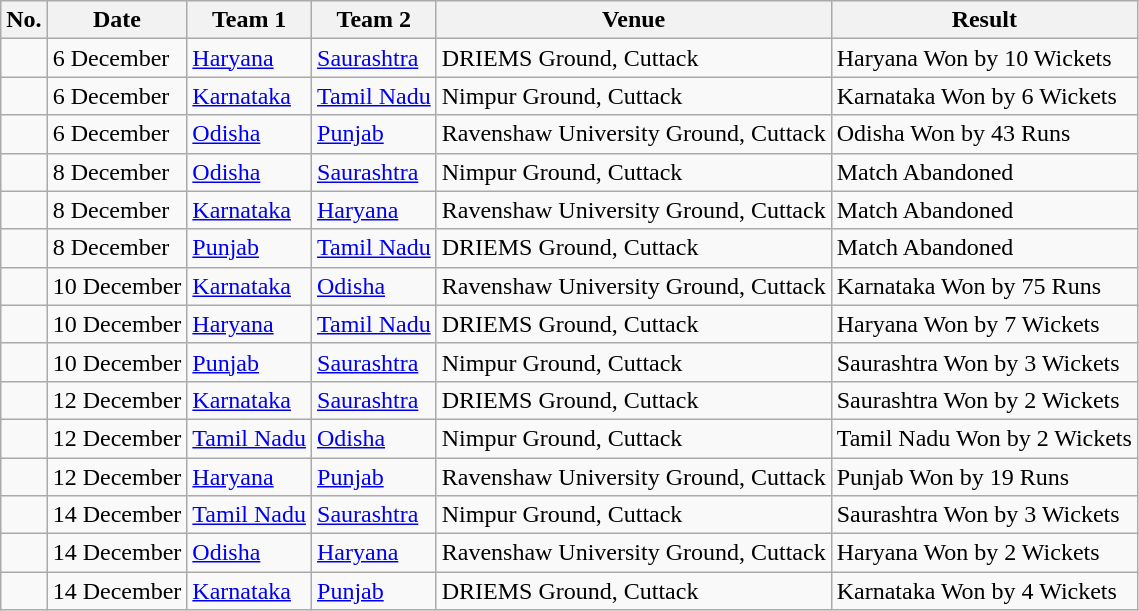<table class="wikitable collapsible collapsed">
<tr>
<th>No.</th>
<th>Date</th>
<th>Team 1</th>
<th>Team 2</th>
<th>Venue</th>
<th>Result</th>
</tr>
<tr>
<td> </td>
<td>6 December</td>
<td><a href='#'>Haryana</a></td>
<td><a href='#'>Saurashtra</a></td>
<td>DRIEMS Ground, Cuttack</td>
<td>Haryana Won by 10 Wickets</td>
</tr>
<tr>
<td> </td>
<td>6 December</td>
<td><a href='#'>Karnataka</a></td>
<td><a href='#'>Tamil Nadu</a></td>
<td>Nimpur Ground, Cuttack</td>
<td>Karnataka Won by 6 Wickets</td>
</tr>
<tr>
<td> </td>
<td>6 December</td>
<td><a href='#'>Odisha</a></td>
<td><a href='#'>Punjab</a></td>
<td>Ravenshaw University Ground, Cuttack</td>
<td>Odisha Won by 43 Runs</td>
</tr>
<tr>
<td> </td>
<td>8 December</td>
<td><a href='#'>Odisha</a></td>
<td><a href='#'>Saurashtra</a></td>
<td>Nimpur Ground, Cuttack</td>
<td>Match Abandoned</td>
</tr>
<tr>
<td> </td>
<td>8 December</td>
<td><a href='#'>Karnataka</a></td>
<td><a href='#'>Haryana</a></td>
<td>Ravenshaw University Ground, Cuttack</td>
<td>Match Abandoned</td>
</tr>
<tr>
<td> </td>
<td>8 December</td>
<td><a href='#'>Punjab</a></td>
<td><a href='#'>Tamil Nadu</a></td>
<td>DRIEMS Ground, Cuttack</td>
<td>Match Abandoned</td>
</tr>
<tr>
<td> </td>
<td>10 December</td>
<td><a href='#'>Karnataka</a></td>
<td><a href='#'>Odisha</a></td>
<td>Ravenshaw University Ground, Cuttack</td>
<td>Karnataka Won by 75 Runs</td>
</tr>
<tr>
<td> </td>
<td>10 December</td>
<td><a href='#'>Haryana</a></td>
<td><a href='#'>Tamil Nadu</a></td>
<td>DRIEMS Ground, Cuttack</td>
<td>Haryana Won by 7 Wickets</td>
</tr>
<tr>
<td> </td>
<td>10 December</td>
<td><a href='#'>Punjab</a></td>
<td><a href='#'>Saurashtra</a></td>
<td>Nimpur Ground, Cuttack</td>
<td>Saurashtra Won by 3 Wickets</td>
</tr>
<tr>
<td> </td>
<td>12 December</td>
<td><a href='#'>Karnataka</a></td>
<td><a href='#'>Saurashtra</a></td>
<td>DRIEMS Ground, Cuttack</td>
<td>Saurashtra Won by 2 Wickets</td>
</tr>
<tr>
<td> </td>
<td>12 December</td>
<td><a href='#'>Tamil Nadu</a></td>
<td><a href='#'>Odisha</a></td>
<td>Nimpur Ground, Cuttack</td>
<td>Tamil Nadu Won by 2 Wickets</td>
</tr>
<tr>
<td> </td>
<td>12 December</td>
<td><a href='#'>Haryana</a></td>
<td><a href='#'>Punjab</a></td>
<td>Ravenshaw University Ground, Cuttack</td>
<td>Punjab Won by 19 Runs</td>
</tr>
<tr>
<td> </td>
<td>14 December</td>
<td><a href='#'>Tamil Nadu</a></td>
<td><a href='#'>Saurashtra</a></td>
<td>Nimpur Ground, Cuttack</td>
<td>Saurashtra Won by 3 Wickets</td>
</tr>
<tr>
<td> </td>
<td>14 December</td>
<td><a href='#'>Odisha</a></td>
<td><a href='#'>Haryana</a></td>
<td>Ravenshaw University Ground, Cuttack</td>
<td>Haryana Won by 2 Wickets</td>
</tr>
<tr>
<td> </td>
<td>14 December</td>
<td><a href='#'>Karnataka</a></td>
<td><a href='#'>Punjab</a></td>
<td>DRIEMS Ground, Cuttack</td>
<td>Karnataka Won by 4 Wickets</td>
</tr>
</table>
